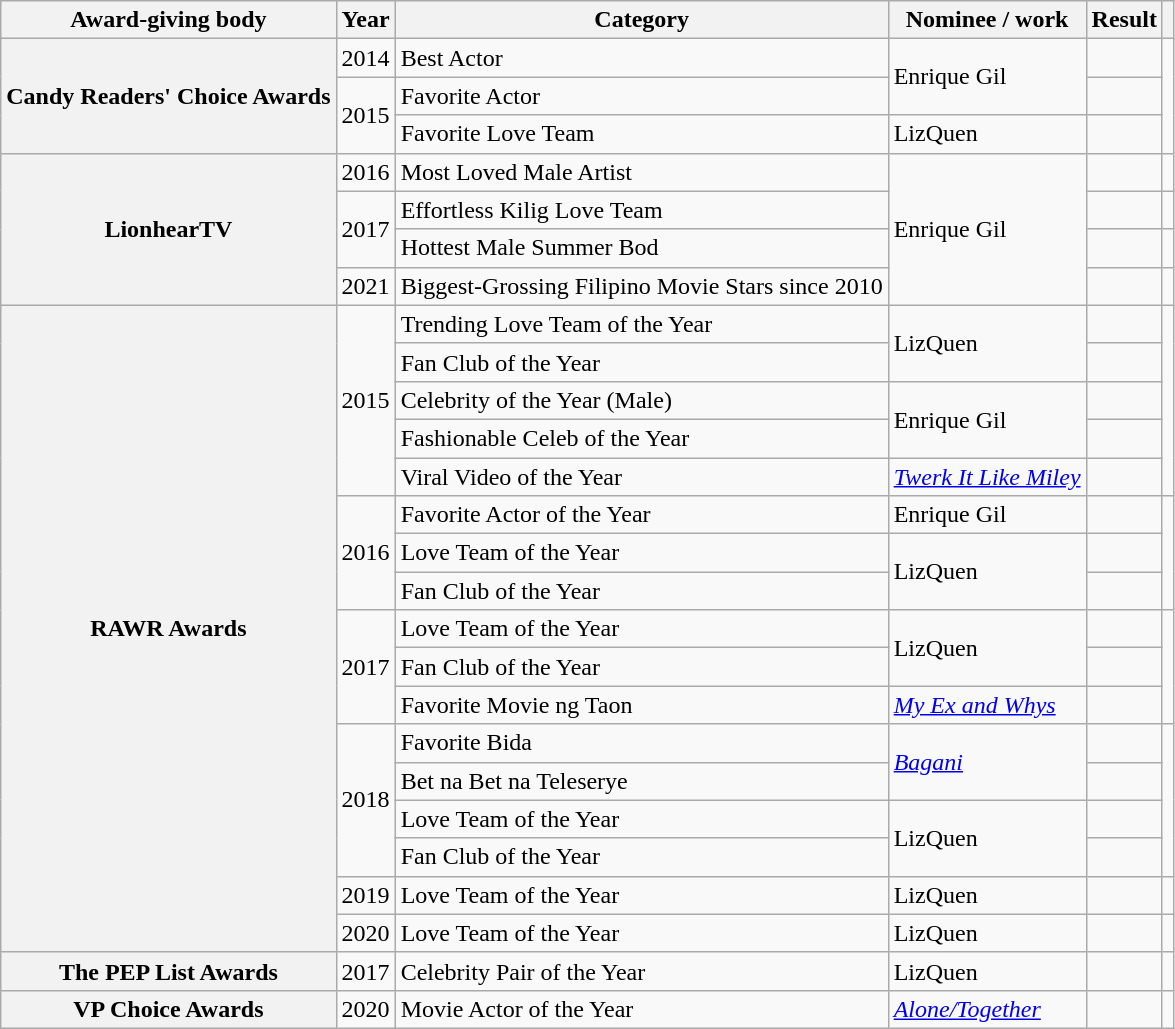<table class="wikitable sortable plainrowheaders">
<tr>
<th scope="col">Award-giving body</th>
<th scope="col">Year</th>
<th scope="col">Category</th>
<th scope="col">Nominee / work</th>
<th scope="col">Result</th>
<th scope="col" class="unsortable"></th>
</tr>
<tr>
<th scope="row" rowspan=3>Candy Readers' Choice Awards</th>
<td rowspan="1">2014</td>
<td>Best Actor</td>
<td rowspan="2">Enrique Gil</td>
<td></td>
<td rowspan="3"></td>
</tr>
<tr>
<td rowspan="2">2015</td>
<td>Favorite Actor</td>
<td></td>
</tr>
<tr>
<td>Favorite Love Team</td>
<td rowspan="1">LizQuen</td>
<td></td>
</tr>
<tr>
<th scope="row" rowspan="4">LionhearTV</th>
<td rowspan="1">2016</td>
<td>Most Loved Male Artist</td>
<td rowspan="4">Enrique Gil</td>
<td></td>
<td rowspan="1"></td>
</tr>
<tr>
<td rowspan="2">2017</td>
<td>Effortless Kilig Love Team</td>
<td></td>
<td rowspan="1"></td>
</tr>
<tr>
<td>Hottest Male Summer Bod</td>
<td></td>
<td rowspan="1"></td>
</tr>
<tr>
<td rowspan="1">2021</td>
<td>Biggest-Grossing Filipino Movie Stars since 2010</td>
<td></td>
<td rowspan="1"></td>
</tr>
<tr>
<th scope="row" rowspan="17">RAWR Awards</th>
<td rowspan="5">2015</td>
<td>Trending Love Team of the Year</td>
<td rowspan="2">LizQuen</td>
<td></td>
<td rowspan="5"></td>
</tr>
<tr>
<td>Fan Club of the Year</td>
<td></td>
</tr>
<tr>
<td>Celebrity of the Year (Male)</td>
<td rowspan="2">Enrique Gil</td>
<td></td>
</tr>
<tr>
<td>Fashionable Celeb of the Year</td>
<td></td>
</tr>
<tr>
<td>Viral Video of the Year</td>
<td rowspan="1"><em><a href='#'>Twerk It Like Miley</a></em></td>
<td></td>
</tr>
<tr>
<td rowspan="3">2016</td>
<td>Favorite Actor of the Year</td>
<td rowspan="1">Enrique Gil</td>
<td></td>
<td rowspan="3"></td>
</tr>
<tr>
<td>Love Team of the Year</td>
<td rowspan="2">LizQuen</td>
<td></td>
</tr>
<tr>
<td>Fan Club of the Year</td>
<td></td>
</tr>
<tr>
<td rowspan="3">2017</td>
<td>Love Team of the Year</td>
<td rowspan="2">LizQuen</td>
<td></td>
<td rowspan="3"></td>
</tr>
<tr>
<td>Fan Club of the Year</td>
<td></td>
</tr>
<tr>
<td>Favorite Movie ng Taon</td>
<td rowspan="1"><em><a href='#'>My Ex and Whys</a></em></td>
<td></td>
</tr>
<tr>
<td rowspan="4">2018</td>
<td>Favorite Bida</td>
<td rowspan="2"><em><a href='#'>Bagani</a></em></td>
<td></td>
<td rowspan="4"></td>
</tr>
<tr>
<td>Bet na Bet na Teleserye</td>
<td></td>
</tr>
<tr>
<td>Love Team of the Year</td>
<td rowspan="2">LizQuen</td>
<td></td>
</tr>
<tr>
<td>Fan Club of the Year</td>
<td></td>
</tr>
<tr>
<td rowspan="1">2019</td>
<td>Love Team of the Year</td>
<td rowspan="1">LizQuen</td>
<td></td>
<td rowspan="1"></td>
</tr>
<tr>
<td rowspan="1">2020</td>
<td>Love Team of the Year</td>
<td rowspan="1">LizQuen</td>
<td></td>
<td rowspan="1"></td>
</tr>
<tr>
<th scope="row" rowspan="1">The PEP List Awards</th>
<td rowspan="1">2017</td>
<td>Celebrity Pair of the Year</td>
<td rowspan="1">LizQuen</td>
<td></td>
<td rowspan="1"></td>
</tr>
<tr>
<th scope="row" rowspan="1">VP Choice Awards</th>
<td rowspan="1">2020</td>
<td>Movie Actor of the Year</td>
<td rowspan="1"><em><a href='#'>Alone/Together</a></em></td>
<td></td>
<td rowspan="1"></td>
</tr>
</table>
